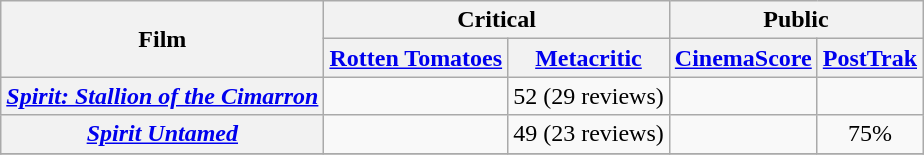<table class="wikitable plainrowheaders unsortable" style="text-align: center;">
<tr>
<th scope="col" rowspan="2">Film</th>
<th scope="col" colspan="2">Critical</th>
<th scope="col" colspan="2">Public</th>
</tr>
<tr>
<th scope="col"><a href='#'>Rotten Tomatoes</a></th>
<th scope="col"><a href='#'>Metacritic</a></th>
<th scope="col"><a href='#'>CinemaScore</a></th>
<th scope="col"><a href='#'>PostTrak</a></th>
</tr>
<tr>
<th scope="row"><em><a href='#'>Spirit: Stallion of the Cimarron</a></em></th>
<td></td>
<td>52 (29 reviews)</td>
<td></td>
<td></td>
</tr>
<tr>
<th scope="row"><em><a href='#'>Spirit Untamed</a></em></th>
<td></td>
<td>49 (23 reviews)</td>
<td></td>
<td>75%</td>
</tr>
<tr>
</tr>
</table>
